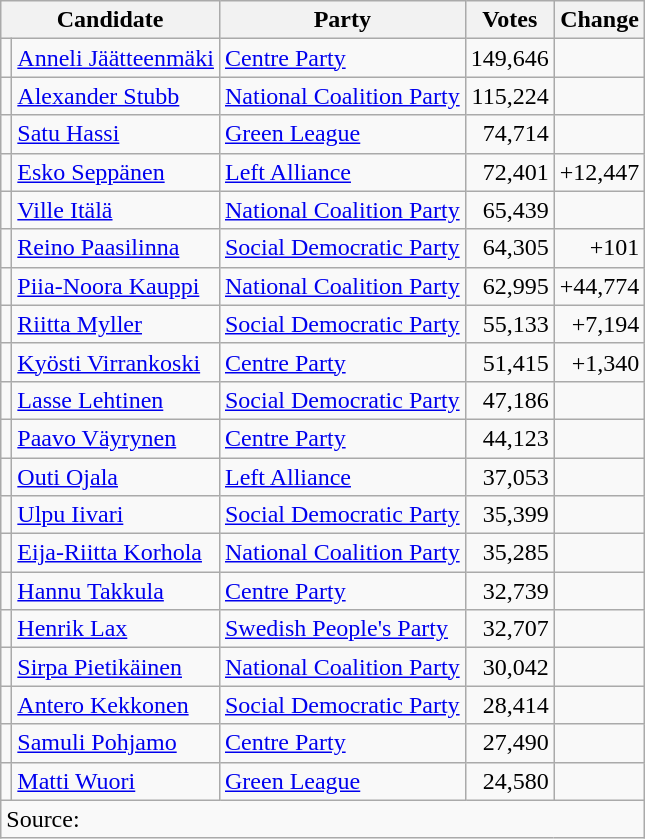<table class="wikitable sortable">
<tr>
<th colspan=2>Candidate</th>
<th>Party</th>
<th>Votes</th>
<th>Change</th>
</tr>
<tr>
<td bgcolor=></td>
<td><a href='#'>Anneli Jäätteenmäki</a></td>
<td><a href='#'>Centre Party</a></td>
<td align=right>149,646</td>
<td></td>
</tr>
<tr>
<td bgcolor=></td>
<td><a href='#'>Alexander Stubb</a></td>
<td><a href='#'>National Coalition Party</a></td>
<td align=right>115,224</td>
<td></td>
</tr>
<tr>
<td bgcolor=></td>
<td><a href='#'>Satu Hassi</a></td>
<td><a href='#'>Green League</a></td>
<td align=right>74,714</td>
<td></td>
</tr>
<tr>
<td bgcolor=></td>
<td><a href='#'>Esko Seppänen</a></td>
<td><a href='#'>Left Alliance</a></td>
<td align=right>72,401</td>
<td align=right>+12,447</td>
</tr>
<tr>
<td bgcolor=></td>
<td><a href='#'>Ville Itälä</a></td>
<td><a href='#'>National Coalition Party</a></td>
<td align=right>65,439</td>
<td></td>
</tr>
<tr>
<td bgcolor=></td>
<td><a href='#'>Reino Paasilinna</a></td>
<td><a href='#'>Social Democratic Party</a></td>
<td align=right>64,305</td>
<td align=right>+101</td>
</tr>
<tr>
<td bgcolor=></td>
<td><a href='#'>Piia-Noora Kauppi</a></td>
<td><a href='#'>National Coalition Party</a></td>
<td align=right>62,995</td>
<td align=right>+44,774</td>
</tr>
<tr>
<td bgcolor=></td>
<td><a href='#'>Riitta Myller</a></td>
<td><a href='#'>Social Democratic Party</a></td>
<td align=right>55,133</td>
<td align=right>+7,194</td>
</tr>
<tr>
<td bgcolor=></td>
<td><a href='#'>Kyösti Virrankoski</a></td>
<td><a href='#'>Centre Party</a></td>
<td align=right>51,415</td>
<td align=right>+1,340</td>
</tr>
<tr>
<td bgcolor=></td>
<td><a href='#'>Lasse Lehtinen</a></td>
<td><a href='#'>Social Democratic Party</a></td>
<td align=right>47,186</td>
<td></td>
</tr>
<tr>
<td bgcolor=></td>
<td><a href='#'>Paavo Väyrynen</a></td>
<td><a href='#'>Centre Party</a></td>
<td align=right>44,123</td>
<td></td>
</tr>
<tr>
<td bgcolor=></td>
<td><a href='#'>Outi Ojala</a></td>
<td><a href='#'>Left Alliance</a></td>
<td align=right>37,053</td>
<td></td>
</tr>
<tr>
<td bgcolor=></td>
<td><a href='#'>Ulpu Iivari</a></td>
<td><a href='#'>Social Democratic Party</a></td>
<td align=right>35,399</td>
<td></td>
</tr>
<tr>
<td bgcolor=></td>
<td><a href='#'>Eija-Riitta Korhola</a></td>
<td><a href='#'>National Coalition Party</a></td>
<td align=right>35,285</td>
<td></td>
</tr>
<tr>
<td bgcolor=></td>
<td><a href='#'>Hannu Takkula</a></td>
<td><a href='#'>Centre Party</a></td>
<td align=right>32,739</td>
<td></td>
</tr>
<tr>
<td bgcolor=></td>
<td><a href='#'>Henrik Lax</a></td>
<td><a href='#'>Swedish People's Party</a></td>
<td align=right>32,707</td>
<td></td>
</tr>
<tr>
<td bgcolor=></td>
<td><a href='#'>Sirpa Pietikäinen</a></td>
<td><a href='#'>National Coalition Party</a></td>
<td align=right>30,042</td>
<td></td>
</tr>
<tr>
<td bgcolor=></td>
<td><a href='#'>Antero Kekkonen</a></td>
<td><a href='#'>Social Democratic Party</a></td>
<td align=right>28,414</td>
<td></td>
</tr>
<tr>
<td bgcolor=></td>
<td><a href='#'>Samuli Pohjamo</a></td>
<td><a href='#'>Centre Party</a></td>
<td align=right>27,490</td>
<td></td>
</tr>
<tr>
<td bgcolor=></td>
<td><a href='#'>Matti Wuori</a></td>
<td><a href='#'>Green League</a></td>
<td align=right>24,580</td>
<td></td>
</tr>
<tr class=sortbottom>
<td colspan=5>Source: </td>
</tr>
</table>
